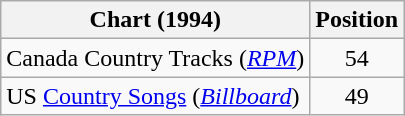<table class="wikitable sortable">
<tr>
<th scope="col">Chart (1994)</th>
<th scope="col">Position</th>
</tr>
<tr>
<td>Canada Country Tracks (<em><a href='#'>RPM</a></em>)</td>
<td align="center">54</td>
</tr>
<tr>
<td>US <a href='#'>Country Songs</a> (<em><a href='#'>Billboard</a></em>)</td>
<td align="center">49</td>
</tr>
</table>
